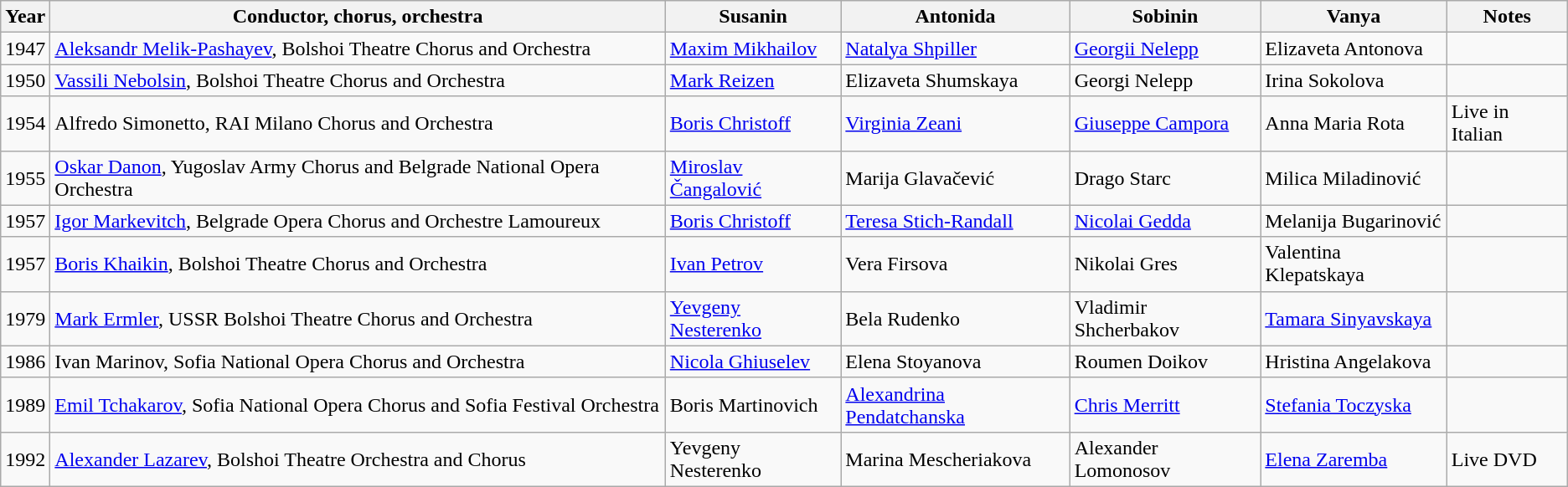<table class="wikitable">
<tr>
<th>Year</th>
<th>Conductor, chorus, orchestra</th>
<th>Susanin</th>
<th>Antonida</th>
<th>Sobinin</th>
<th>Vanya</th>
<th>Notes</th>
</tr>
<tr>
<td>1947</td>
<td><a href='#'>Aleksandr Melik-Pashayev</a>, Bolshoi Theatre Chorus and Orchestra</td>
<td><a href='#'>Maxim Mikhailov</a></td>
<td><a href='#'>Natalya Shpiller</a></td>
<td><a href='#'>Georgii Nelepp</a></td>
<td>Elizaveta Antonova</td>
<td></td>
</tr>
<tr>
<td>1950</td>
<td><a href='#'>Vassili Nebolsin</a>, Bolshoi Theatre Chorus and Orchestra</td>
<td><a href='#'>Mark Reizen</a></td>
<td>Elizaveta Shumskaya</td>
<td>Georgi Nelepp</td>
<td>Irina Sokolova</td>
<td></td>
</tr>
<tr>
<td>1954</td>
<td>Alfredo Simonetto, RAI Milano Chorus and Orchestra</td>
<td><a href='#'>Boris Christoff</a></td>
<td><a href='#'>Virginia Zeani</a></td>
<td><a href='#'>Giuseppe Campora</a></td>
<td>Anna Maria Rota</td>
<td>Live in Italian</td>
</tr>
<tr>
<td>1955</td>
<td><a href='#'>Oskar Danon</a>, Yugoslav Army Chorus and Belgrade National Opera Orchestra</td>
<td><a href='#'>Miroslav Čangalović</a></td>
<td>Marija Glavačević</td>
<td>Drago Starc</td>
<td>Milica Miladinović</td>
<td></td>
</tr>
<tr>
<td>1957</td>
<td><a href='#'>Igor Markevitch</a>, Belgrade Opera Chorus and Orchestre Lamoureux</td>
<td><a href='#'>Boris Christoff</a></td>
<td><a href='#'>Teresa Stich-Randall</a></td>
<td><a href='#'>Nicolai Gedda</a></td>
<td>Melanija Bugarinović</td>
<td></td>
</tr>
<tr>
<td>1957</td>
<td><a href='#'>Boris Khaikin</a>, Bolshoi Theatre Chorus and Orchestra</td>
<td><a href='#'>Ivan Petrov</a></td>
<td>Vera Firsova</td>
<td>Nikolai Gres</td>
<td>Valentina Klepatskaya</td>
<td></td>
</tr>
<tr>
<td>1979</td>
<td><a href='#'>Mark Ermler</a>, USSR Bolshoi Theatre Chorus and Orchestra</td>
<td><a href='#'>Yevgeny Nesterenko</a></td>
<td>Bela Rudenko</td>
<td>Vladimir Shcherbakov</td>
<td><a href='#'>Tamara Sinyavskaya</a></td>
<td></td>
</tr>
<tr>
<td>1986</td>
<td>Ivan Marinov, Sofia National Opera Chorus and Orchestra</td>
<td><a href='#'>Nicola Ghiuselev</a></td>
<td>Elena Stoyanova</td>
<td>Roumen Doikov</td>
<td>Hristina Angelakova</td>
<td></td>
</tr>
<tr>
<td>1989</td>
<td><a href='#'>Emil Tchakarov</a>, Sofia National Opera Chorus and Sofia Festival Orchestra</td>
<td>Boris Martinovich</td>
<td><a href='#'>Alexandrina Pendatchanska</a></td>
<td><a href='#'>Chris Merritt</a></td>
<td><a href='#'>Stefania Toczyska</a></td>
<td></td>
</tr>
<tr>
<td>1992</td>
<td><a href='#'>Alexander Lazarev</a>, Bolshoi Theatre Orchestra and Chorus</td>
<td>Yevgeny Nesterenko</td>
<td>Marina Mescheriakova</td>
<td>Alexander Lomonosov</td>
<td><a href='#'>Elena Zaremba</a></td>
<td>Live DVD</td>
</tr>
</table>
